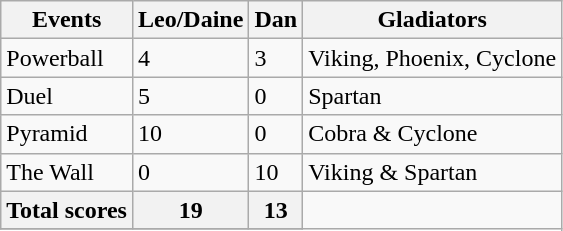<table class="wikitable">
<tr>
<th>Events</th>
<th>Leo/Daine</th>
<th>Dan</th>
<th>Gladiators</th>
</tr>
<tr>
<td>Powerball</td>
<td>4</td>
<td>3</td>
<td>Viking, Phoenix, Cyclone</td>
</tr>
<tr>
<td>Duel</td>
<td>5</td>
<td>0</td>
<td>Spartan</td>
</tr>
<tr>
<td>Pyramid</td>
<td>10</td>
<td>0</td>
<td>Cobra & Cyclone</td>
</tr>
<tr>
<td>The Wall</td>
<td>0</td>
<td>10</td>
<td>Viking & Spartan</td>
</tr>
<tr>
<th>Total scores</th>
<th>19</th>
<th>13</th>
</tr>
<tr>
</tr>
</table>
